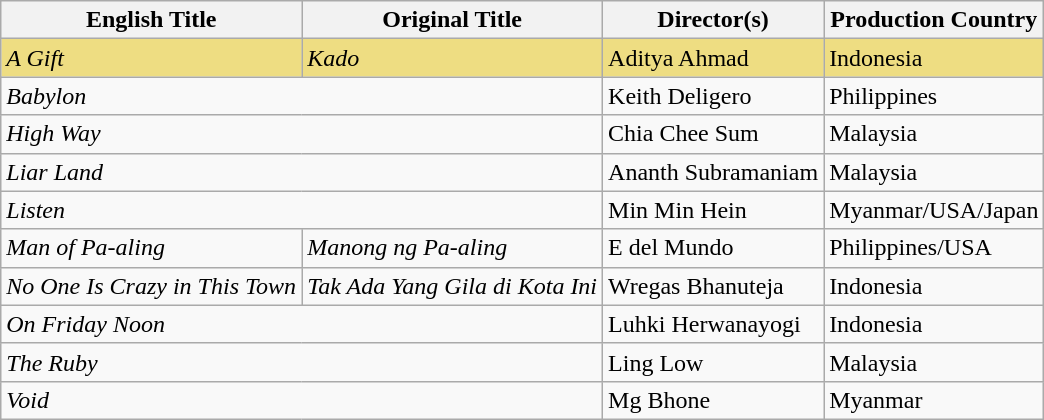<table class="wikitable">
<tr>
<th>English Title</th>
<th>Original Title</th>
<th>Director(s)</th>
<th>Production Country</th>
</tr>
<tr style="background:#eedd82">
<td><em>A Gift</em></td>
<td><em>Kado</em></td>
<td>Aditya Ahmad</td>
<td>Indonesia</td>
</tr>
<tr>
<td colspan="2"><em>Babylon</em></td>
<td>Keith Deligero</td>
<td>Philippines</td>
</tr>
<tr>
<td colspan="2"><em>High Way</em></td>
<td>Chia Chee Sum</td>
<td>Malaysia</td>
</tr>
<tr>
<td colspan="2"><em>Liar Land</em></td>
<td>Ananth Subramaniam</td>
<td>Malaysia</td>
</tr>
<tr>
<td colspan="2"><em>Listen</em></td>
<td>Min Min Hein</td>
<td>Myanmar/USA/Japan</td>
</tr>
<tr>
<td><em>Man of Pa-aling</em></td>
<td><em>Manong ng Pa-aling</em></td>
<td>E del Mundo</td>
<td>Philippines/USA</td>
</tr>
<tr>
<td><em>No One Is Crazy in This Town</em></td>
<td><em>Tak Ada Yang Gila di Kota Ini</em></td>
<td>Wregas Bhanuteja</td>
<td>Indonesia</td>
</tr>
<tr>
<td colspan="2"><em>On Friday Noon</em></td>
<td>Luhki Herwanayogi</td>
<td>Indonesia</td>
</tr>
<tr>
<td colspan="2"><em>The Ruby</em></td>
<td>Ling Low</td>
<td>Malaysia</td>
</tr>
<tr>
<td colspan="2"><em>Void</em></td>
<td>Mg Bhone</td>
<td>Myanmar</td>
</tr>
</table>
